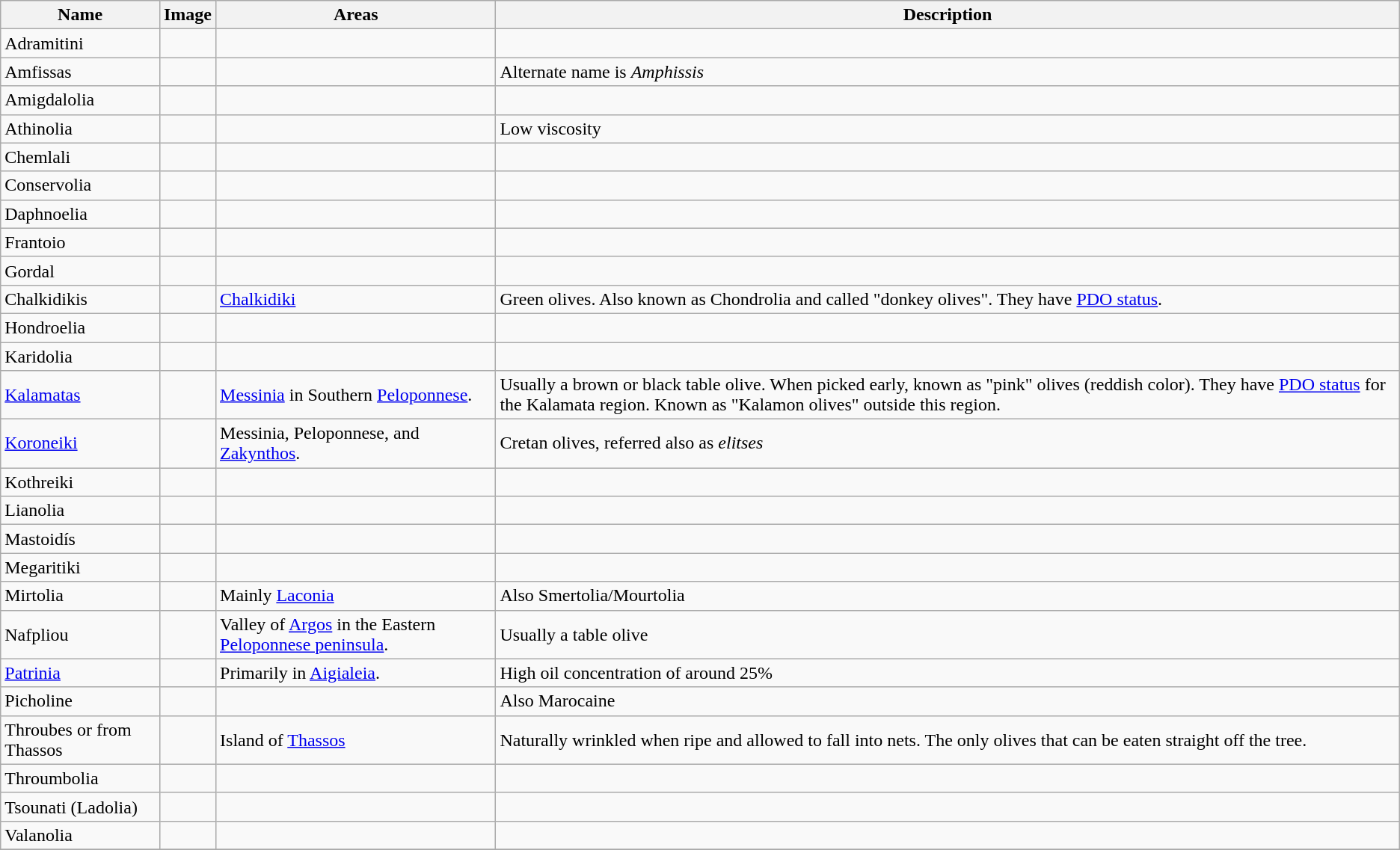<table class="wikitable sortable">
<tr>
<th>Name</th>
<th>Image</th>
<th>Areas</th>
<th>Description</th>
</tr>
<tr>
<td>Adramitini</td>
<td></td>
<td></td>
<td></td>
</tr>
<tr>
<td>Amfissas</td>
<td></td>
<td></td>
<td>Alternate name is <em>Amphissis</em></td>
</tr>
<tr>
<td>Amigdalolia</td>
<td></td>
<td></td>
<td></td>
</tr>
<tr>
<td>Athinolia</td>
<td></td>
<td></td>
<td>Low viscosity</td>
</tr>
<tr>
<td>Chemlali</td>
<td></td>
<td></td>
<td></td>
</tr>
<tr>
<td>Conservolia</td>
<td></td>
<td></td>
<td></td>
</tr>
<tr>
<td>Daphnoelia</td>
<td></td>
<td></td>
<td></td>
</tr>
<tr>
<td>Frantoio</td>
<td></td>
<td></td>
<td></td>
</tr>
<tr>
<td>Gordal</td>
<td></td>
<td></td>
<td></td>
</tr>
<tr>
<td>Chalkidikis</td>
<td></td>
<td><a href='#'>Chalkidiki</a></td>
<td>Green olives. Also known as Chondrolia and called "donkey olives". They have <a href='#'>PDO status</a>.</td>
</tr>
<tr>
<td>Hondroelia</td>
<td></td>
<td></td>
<td></td>
</tr>
<tr>
<td>Karidolia</td>
<td></td>
<td></td>
<td></td>
</tr>
<tr>
<td><a href='#'>Kalamatas</a></td>
<td></td>
<td><a href='#'>Messinia</a> in Southern <a href='#'>Peloponnese</a>.</td>
<td>Usually a brown or black table olive. When picked early, known as "pink" olives (reddish color). They have <a href='#'>PDO status</a> for the Kalamata region. Known as "Kalamon olives" outside this region.</td>
</tr>
<tr>
<td><a href='#'>Koroneiki</a></td>
<td></td>
<td>Messinia, Peloponnese, and <a href='#'>Zakynthos</a>.</td>
<td>Cretan olives, referred also as <em>elitses</em></td>
</tr>
<tr>
<td>Kothreiki</td>
<td></td>
<td></td>
<td></td>
</tr>
<tr>
<td>Lianolia</td>
<td></td>
<td></td>
<td></td>
</tr>
<tr>
<td>Mastoidís</td>
<td></td>
<td></td>
<td></td>
</tr>
<tr>
<td>Megaritiki</td>
<td></td>
<td></td>
<td></td>
</tr>
<tr>
<td>Mirtolia</td>
<td></td>
<td>Mainly <a href='#'>Laconia</a></td>
<td>Also Smertolia/Mourtolia</td>
</tr>
<tr>
<td>Nafpliou</td>
<td></td>
<td>Valley of <a href='#'>Argos</a> in the Eastern <a href='#'>Peloponnese peninsula</a>.</td>
<td>Usually a table olive</td>
</tr>
<tr>
<td><a href='#'>Patrinia</a></td>
<td></td>
<td>Primarily in <a href='#'>Aigialeia</a>.</td>
<td>High oil concentration of around 25%</td>
</tr>
<tr>
<td>Picholine</td>
<td></td>
<td></td>
<td>Also Marocaine</td>
</tr>
<tr>
<td>Throubes or from Thassos</td>
<td></td>
<td>Island of <a href='#'>Thassos</a></td>
<td>Naturally wrinkled when ripe and allowed to fall into nets. The only olives that can be eaten straight off the tree.</td>
</tr>
<tr>
<td>Throumbolia</td>
<td></td>
<td></td>
<td></td>
</tr>
<tr>
<td>Tsounati (Ladolia)</td>
<td></td>
<td></td>
<td></td>
</tr>
<tr>
<td>Valanolia</td>
<td></td>
<td></td>
<td></td>
</tr>
<tr>
</tr>
</table>
